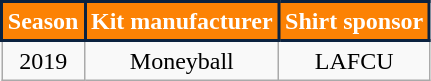<table class="wikitable" style="text-align: center">
<tr>
<th style="background:#FC8204; color:#FFFFFF; border:2px solid #0B2240;">Season</th>
<th style="background:#FC8204; color:#FFFFFF; border:2px solid #0B2240;">Kit manufacturer</th>
<th style="background:#FC8204; color:#FFFFFF; border:2px solid #0B2240;">Shirt sponsor</th>
</tr>
<tr>
<td>2019</td>
<td>Moneyball</td>
<td>LAFCU</td>
</tr>
</table>
